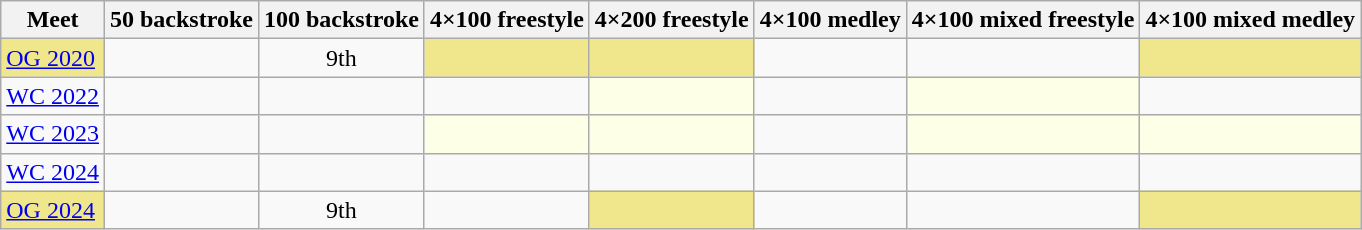<table class="sortable wikitable">
<tr>
<th>Meet</th>
<th class="unsortable">50 backstroke</th>
<th class="unsortable">100 backstroke</th>
<th class="unsortable">4×100 freestyle</th>
<th class="unsortable">4×200 freestyle</th>
<th class="unsortable">4×100 medley</th>
<th class="unsortable">4×100 mixed freestyle</th>
<th class="unsortable">4×100 mixed medley</th>
</tr>
<tr>
<td style="background:#f0e68c"><a href='#'>OG 2020</a></td>
<td></td>
<td align="center">9th</td>
<td style="background:#f0e68c"></td>
<td style="background:#f0e68c"></td>
<td align="center"></td>
<td></td>
<td style="background:#f0e68c"></td>
</tr>
<tr>
<td><a href='#'>WC 2022</a></td>
<td align="center"></td>
<td align="center"></td>
<td align="center"></td>
<td style="background:#fdffe7"></td>
<td align="center"></td>
<td style="background:#fdffe7"></td>
<td align="center"></td>
</tr>
<tr>
<td><a href='#'>WC 2023</a></td>
<td align="center"></td>
<td align="center"></td>
<td style="background:#fdffe7"></td>
<td style="background:#fdffe7"></td>
<td align="center"></td>
<td style="background:#fdffe7"></td>
<td style="background:#fdffe7"></td>
</tr>
<tr>
<td><a href='#'>WC 2024</a></td>
<td align="center"></td>
<td align="center"></td>
<td align="center"></td>
<td align="center"></td>
<td align="center"></td>
<td align="center"></td>
<td align="center"></td>
</tr>
<tr>
<td style="background:#f0e68c"><a href='#'>OG 2024</a></td>
<td></td>
<td align="center">9th</td>
<td align="center"></td>
<td style="background:#f0e68c"></td>
<td align="center"></td>
<td></td>
<td style="background:#f0e68c"></td>
</tr>
</table>
